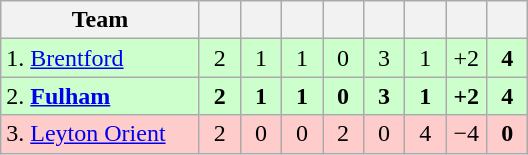<table class="wikitable" style="text-align:center">
<tr>
<th width="125">Team</th>
<th width="20"></th>
<th width="20"></th>
<th width="20"></th>
<th width="20"></th>
<th width="20"></th>
<th width="20"></th>
<th width="20"></th>
<th width="20"></th>
</tr>
<tr bgcolor="#ccffcc">
<td align=left>1. <a href='#'>Brentford</a></td>
<td>2</td>
<td>1</td>
<td>1</td>
<td>0</td>
<td>3</td>
<td>1</td>
<td>+2</td>
<td><strong>4</strong></td>
</tr>
<tr bgcolor="#ccffcc">
<td align=left>2. <strong><a href='#'>Fulham</a></strong></td>
<td><strong>2</strong></td>
<td><strong>1</strong></td>
<td><strong>1</strong></td>
<td><strong>0</strong></td>
<td><strong>3</strong></td>
<td><strong>1</strong></td>
<td><strong>+2</strong></td>
<td><strong>4</strong></td>
</tr>
<tr bgcolor="#ffcccc">
<td align=left>3. <a href='#'>Leyton Orient</a></td>
<td>2</td>
<td>0</td>
<td>0</td>
<td>2</td>
<td>0</td>
<td>4</td>
<td>−4</td>
<td><strong>0</strong></td>
</tr>
</table>
